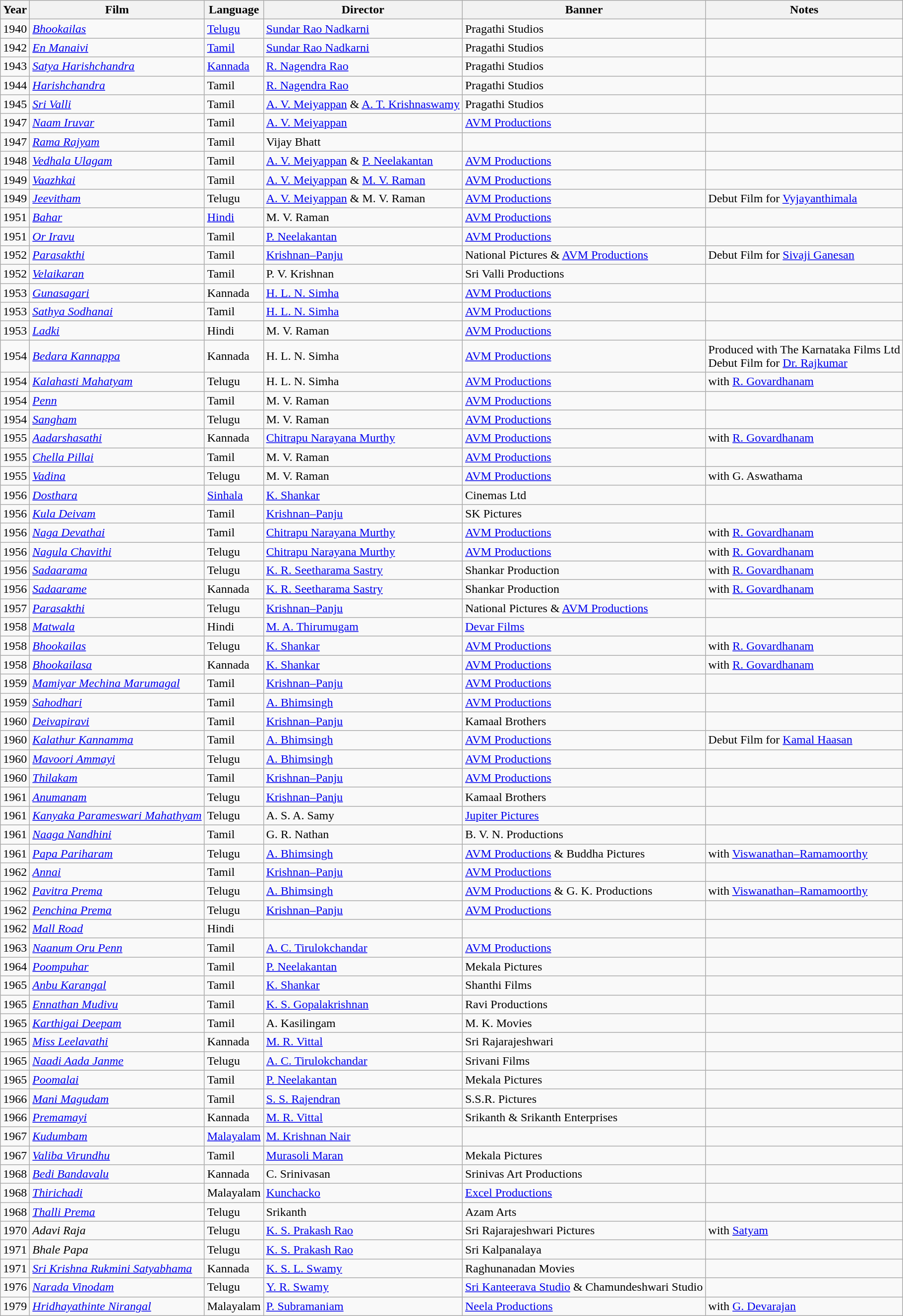<table class="wikitable sortable">
<tr>
<th>Year</th>
<th>Film</th>
<th>Language</th>
<th>Director</th>
<th>Banner</th>
<th>Notes</th>
</tr>
<tr>
<td>1940</td>
<td><em><a href='#'>Bhookailas</a></em></td>
<td><a href='#'>Telugu</a></td>
<td><a href='#'>Sundar Rao Nadkarni</a></td>
<td>Pragathi Studios</td>
<td></td>
</tr>
<tr>
<td>1942</td>
<td><em><a href='#'>En Manaivi</a></em></td>
<td><a href='#'>Tamil</a></td>
<td><a href='#'>Sundar Rao Nadkarni</a></td>
<td>Pragathi Studios</td>
<td></td>
</tr>
<tr>
<td>1943</td>
<td><em><a href='#'>Satya Harishchandra</a></em></td>
<td><a href='#'>Kannada</a></td>
<td><a href='#'>R. Nagendra Rao</a></td>
<td>Pragathi Studios</td>
<td></td>
</tr>
<tr>
<td>1944</td>
<td><em><a href='#'>Harishchandra</a></em></td>
<td>Tamil</td>
<td><a href='#'>R. Nagendra Rao</a></td>
<td>Pragathi Studios</td>
<td></td>
</tr>
<tr>
<td>1945</td>
<td><em><a href='#'>Sri Valli</a></em></td>
<td>Tamil</td>
<td><a href='#'>A. V. Meiyappan</a> & <a href='#'>A. T. Krishnaswamy</a></td>
<td>Pragathi Studios</td>
<td></td>
</tr>
<tr>
<td>1947</td>
<td><em><a href='#'>Naam Iruvar</a></em></td>
<td>Tamil</td>
<td><a href='#'>A. V. Meiyappan</a></td>
<td><a href='#'>AVM Productions</a></td>
<td></td>
</tr>
<tr>
<td>1947</td>
<td><em><a href='#'>Rama Rajyam</a></em></td>
<td>Tamil</td>
<td>Vijay Bhatt</td>
<td></td>
<td></td>
</tr>
<tr>
<td>1948</td>
<td><em><a href='#'>Vedhala Ulagam</a></em></td>
<td>Tamil</td>
<td><a href='#'>A. V. Meiyappan</a> & <a href='#'>P. Neelakantan</a></td>
<td><a href='#'>AVM Productions</a></td>
<td></td>
</tr>
<tr>
<td>1949</td>
<td><em><a href='#'>Vaazhkai</a></em></td>
<td>Tamil</td>
<td><a href='#'>A. V. Meiyappan</a> & <a href='#'>M. V. Raman</a></td>
<td><a href='#'>AVM Productions</a></td>
<td></td>
</tr>
<tr>
<td>1949</td>
<td><em><a href='#'>Jeevitham</a></em></td>
<td>Telugu</td>
<td><a href='#'>A. V. Meiyappan</a> & M. V. Raman</td>
<td><a href='#'>AVM Productions</a></td>
<td>Debut Film for <a href='#'>Vyjayanthimala</a></td>
</tr>
<tr>
<td>1951</td>
<td><em><a href='#'>Bahar</a></em></td>
<td><a href='#'>Hindi</a></td>
<td>M. V. Raman</td>
<td><a href='#'>AVM Productions</a></td>
<td></td>
</tr>
<tr>
<td>1951</td>
<td><em><a href='#'>Or Iravu</a></em></td>
<td>Tamil</td>
<td><a href='#'>P. Neelakantan</a></td>
<td><a href='#'>AVM Productions</a></td>
<td></td>
</tr>
<tr>
<td>1952</td>
<td><em><a href='#'>Parasakthi</a></em></td>
<td>Tamil</td>
<td><a href='#'>Krishnan–Panju</a></td>
<td>National Pictures & <a href='#'>AVM Productions</a></td>
<td>Debut Film for <a href='#'>Sivaji Ganesan</a></td>
</tr>
<tr>
<td>1952</td>
<td><em><a href='#'>Velaikaran</a></em></td>
<td>Tamil</td>
<td>P. V. Krishnan</td>
<td>Sri Valli Productions</td>
<td></td>
</tr>
<tr>
<td>1953</td>
<td><em><a href='#'>Gunasagari</a></em></td>
<td>Kannada</td>
<td><a href='#'>H. L. N. Simha</a></td>
<td><a href='#'>AVM Productions</a></td>
<td></td>
</tr>
<tr>
<td>1953</td>
<td><em><a href='#'>Sathya Sodhanai</a></em></td>
<td>Tamil</td>
<td><a href='#'>H. L. N. Simha</a></td>
<td><a href='#'>AVM Productions</a></td>
<td></td>
</tr>
<tr>
<td>1953</td>
<td><em><a href='#'>Ladki</a></em></td>
<td>Hindi</td>
<td>M. V. Raman</td>
<td><a href='#'>AVM Productions</a></td>
<td></td>
</tr>
<tr>
<td>1954</td>
<td><em><a href='#'>Bedara Kannappa</a></em></td>
<td>Kannada</td>
<td>H. L. N. Simha</td>
<td><a href='#'>AVM Productions</a></td>
<td>Produced with The Karnataka Films Ltd<br>Debut Film for <a href='#'>Dr. Rajkumar</a></td>
</tr>
<tr>
<td>1954</td>
<td><em><a href='#'>Kalahasti Mahatyam</a></em></td>
<td>Telugu</td>
<td>H. L. N. Simha</td>
<td><a href='#'>AVM Productions</a></td>
<td>with <a href='#'>R. Govardhanam</a></td>
</tr>
<tr>
<td>1954</td>
<td><em><a href='#'>Penn</a></em></td>
<td>Tamil</td>
<td>M. V. Raman</td>
<td><a href='#'>AVM Productions</a></td>
<td></td>
</tr>
<tr>
<td>1954</td>
<td><em><a href='#'>Sangham</a></em></td>
<td>Telugu</td>
<td>M. V. Raman</td>
<td><a href='#'>AVM Productions</a></td>
<td></td>
</tr>
<tr>
<td>1955</td>
<td><em><a href='#'>Aadarshasathi</a></em></td>
<td>Kannada</td>
<td><a href='#'>Chitrapu Narayana Murthy</a></td>
<td><a href='#'>AVM Productions</a></td>
<td>with <a href='#'>R. Govardhanam</a></td>
</tr>
<tr>
<td>1955</td>
<td><em><a href='#'>Chella Pillai</a></em></td>
<td>Tamil</td>
<td>M. V. Raman</td>
<td><a href='#'>AVM Productions</a></td>
<td></td>
</tr>
<tr>
<td>1955</td>
<td><em><a href='#'>Vadina</a></em></td>
<td>Telugu</td>
<td>M. V. Raman</td>
<td><a href='#'>AVM Productions</a></td>
<td>with G. Aswathama</td>
</tr>
<tr>
<td>1956</td>
<td><em><a href='#'>Dosthara</a></em></td>
<td><a href='#'>Sinhala</a></td>
<td><a href='#'>K. Shankar</a></td>
<td>Cinemas Ltd</td>
<td></td>
</tr>
<tr>
<td>1956</td>
<td><em><a href='#'>Kula Deivam</a></em></td>
<td>Tamil</td>
<td><a href='#'>Krishnan–Panju</a></td>
<td>SK Pictures</td>
<td></td>
</tr>
<tr>
<td>1956</td>
<td><em><a href='#'>Naga Devathai</a></em></td>
<td>Tamil</td>
<td><a href='#'>Chitrapu Narayana Murthy</a></td>
<td><a href='#'>AVM Productions</a></td>
<td>with <a href='#'>R. Govardhanam</a></td>
</tr>
<tr>
<td>1956</td>
<td><em><a href='#'>Nagula Chavithi</a></em></td>
<td>Telugu</td>
<td><a href='#'>Chitrapu Narayana Murthy</a></td>
<td><a href='#'>AVM Productions</a></td>
<td>with <a href='#'>R. Govardhanam</a></td>
</tr>
<tr>
<td>1956</td>
<td><em><a href='#'>Sadaarama</a></em></td>
<td>Telugu</td>
<td><a href='#'>K. R. Seetharama Sastry</a></td>
<td>Shankar Production</td>
<td>with <a href='#'>R. Govardhanam</a></td>
</tr>
<tr>
<td>1956</td>
<td><em><a href='#'>Sadaarame</a></em></td>
<td>Kannada</td>
<td><a href='#'>K. R. Seetharama Sastry</a></td>
<td>Shankar Production</td>
<td>with <a href='#'>R. Govardhanam</a></td>
</tr>
<tr>
<td>1957</td>
<td><em><a href='#'>Parasakthi</a></em></td>
<td>Telugu</td>
<td><a href='#'>Krishnan–Panju</a></td>
<td>National Pictures & <a href='#'>AVM Productions</a></td>
<td></td>
</tr>
<tr>
<td>1958</td>
<td><em><a href='#'>Matwala</a></em></td>
<td>Hindi</td>
<td><a href='#'>M. A. Thirumugam</a></td>
<td><a href='#'>Devar Films</a></td>
<td></td>
</tr>
<tr>
<td>1958</td>
<td><em><a href='#'>Bhookailas</a></em></td>
<td>Telugu</td>
<td><a href='#'>K. Shankar</a></td>
<td><a href='#'>AVM Productions</a></td>
<td>with <a href='#'>R. Govardhanam</a></td>
</tr>
<tr>
<td>1958</td>
<td><em><a href='#'>Bhookailasa</a></em></td>
<td>Kannada</td>
<td><a href='#'>K. Shankar</a></td>
<td><a href='#'>AVM Productions</a></td>
<td>with <a href='#'>R. Govardhanam</a></td>
</tr>
<tr>
<td>1959</td>
<td><em><a href='#'>Mamiyar Mechina Marumagal</a></em></td>
<td>Tamil</td>
<td><a href='#'>Krishnan–Panju</a></td>
<td><a href='#'>AVM Productions</a></td>
<td></td>
</tr>
<tr>
<td>1959</td>
<td><em><a href='#'>Sahodhari</a></em></td>
<td>Tamil</td>
<td><a href='#'>A. Bhimsingh</a></td>
<td><a href='#'>AVM Productions</a></td>
<td></td>
</tr>
<tr>
<td>1960</td>
<td><em><a href='#'>Deivapiravi</a></em></td>
<td>Tamil</td>
<td><a href='#'>Krishnan–Panju</a></td>
<td>Kamaal Brothers</td>
<td></td>
</tr>
<tr>
<td>1960</td>
<td><em><a href='#'>Kalathur Kannamma</a></em></td>
<td>Tamil</td>
<td><a href='#'>A. Bhimsingh</a></td>
<td><a href='#'>AVM Productions</a></td>
<td>Debut Film for <a href='#'>Kamal Haasan</a></td>
</tr>
<tr>
<td>1960</td>
<td><em><a href='#'>Mavoori Ammayi</a></em></td>
<td>Telugu</td>
<td><a href='#'>A. Bhimsingh</a></td>
<td><a href='#'>AVM Productions</a></td>
<td></td>
</tr>
<tr>
<td>1960</td>
<td><em><a href='#'>Thilakam</a></em></td>
<td>Tamil</td>
<td><a href='#'>Krishnan–Panju</a></td>
<td><a href='#'>AVM Productions</a></td>
<td></td>
</tr>
<tr>
<td>1961</td>
<td><em><a href='#'>Anumanam</a></em></td>
<td>Telugu</td>
<td><a href='#'>Krishnan–Panju</a></td>
<td>Kamaal Brothers</td>
<td></td>
</tr>
<tr>
<td>1961</td>
<td><em><a href='#'>Kanyaka Parameswari Mahathyam</a></em></td>
<td>Telugu</td>
<td>A. S. A. Samy</td>
<td><a href='#'>Jupiter Pictures</a></td>
<td></td>
</tr>
<tr>
<td>1961</td>
<td><em><a href='#'>Naaga Nandhini</a></em></td>
<td>Tamil</td>
<td>G. R. Nathan</td>
<td>B. V. N. Productions</td>
<td></td>
</tr>
<tr>
<td>1961</td>
<td><em><a href='#'>Papa Pariharam</a></em></td>
<td>Telugu</td>
<td><a href='#'>A. Bhimsingh</a></td>
<td><a href='#'>AVM Productions</a> & Buddha Pictures</td>
<td>with <a href='#'>Viswanathan–Ramamoorthy</a></td>
</tr>
<tr>
<td>1962</td>
<td><em><a href='#'>Annai</a></em></td>
<td>Tamil</td>
<td><a href='#'>Krishnan–Panju</a></td>
<td><a href='#'>AVM Productions</a></td>
<td></td>
</tr>
<tr>
<td>1962</td>
<td><em><a href='#'>Pavitra Prema</a></em></td>
<td>Telugu</td>
<td><a href='#'>A. Bhimsingh</a></td>
<td><a href='#'>AVM Productions</a> & G. K. Productions</td>
<td>with <a href='#'>Viswanathan–Ramamoorthy</a></td>
</tr>
<tr>
<td>1962</td>
<td><em><a href='#'>Penchina Prema</a></em></td>
<td>Telugu</td>
<td><a href='#'>Krishnan–Panju</a></td>
<td><a href='#'>AVM Productions</a></td>
<td></td>
</tr>
<tr>
<td>1962</td>
<td><em><a href='#'>Mall Road</a></em></td>
<td>Hindi</td>
<td></td>
<td></td>
<td></td>
</tr>
<tr>
<td>1963</td>
<td><em><a href='#'>Naanum Oru Penn</a></em></td>
<td>Tamil</td>
<td><a href='#'>A. C. Tirulokchandar</a></td>
<td><a href='#'>AVM Productions</a></td>
<td></td>
</tr>
<tr>
<td>1964</td>
<td><em><a href='#'>Poompuhar</a></em></td>
<td>Tamil</td>
<td><a href='#'>P. Neelakantan</a></td>
<td>Mekala Pictures</td>
<td></td>
</tr>
<tr>
<td>1965</td>
<td><em><a href='#'>Anbu Karangal</a></em></td>
<td>Tamil</td>
<td><a href='#'>K. Shankar</a></td>
<td>Shanthi Films</td>
<td></td>
</tr>
<tr>
<td>1965</td>
<td><em><a href='#'>Ennathan Mudivu</a></em></td>
<td>Tamil</td>
<td><a href='#'>K. S. Gopalakrishnan</a></td>
<td>Ravi Productions</td>
<td></td>
</tr>
<tr>
<td>1965</td>
<td><em><a href='#'>Karthigai Deepam</a></em></td>
<td>Tamil</td>
<td>A. Kasilingam</td>
<td>M. K. Movies</td>
<td></td>
</tr>
<tr>
<td>1965</td>
<td><em><a href='#'>Miss Leelavathi</a></em></td>
<td>Kannada</td>
<td><a href='#'>M. R. Vittal</a></td>
<td>Sri Rajarajeshwari</td>
<td></td>
</tr>
<tr>
<td>1965</td>
<td><em><a href='#'>Naadi Aada Janme</a></em></td>
<td>Telugu</td>
<td><a href='#'>A. C. Tirulokchandar</a></td>
<td>Srivani Films</td>
<td></td>
</tr>
<tr>
<td>1965</td>
<td><em><a href='#'>Poomalai</a></em></td>
<td>Tamil</td>
<td><a href='#'>P. Neelakantan</a></td>
<td>Mekala Pictures</td>
<td></td>
</tr>
<tr>
<td>1966</td>
<td><em><a href='#'>Mani Magudam</a></em></td>
<td>Tamil</td>
<td><a href='#'>S. S. Rajendran</a></td>
<td>S.S.R. Pictures</td>
<td></td>
</tr>
<tr>
<td>1966</td>
<td><em><a href='#'>Premamayi</a></em></td>
<td>Kannada</td>
<td><a href='#'>M. R. Vittal</a></td>
<td>Srikanth & Srikanth Enterprises</td>
<td></td>
</tr>
<tr>
<td>1967</td>
<td><em><a href='#'>Kudumbam</a></em></td>
<td><a href='#'>Malayalam</a></td>
<td><a href='#'>M. Krishnan Nair</a></td>
<td></td>
<td></td>
</tr>
<tr>
<td>1967</td>
<td><em><a href='#'>Valiba Virundhu</a></em></td>
<td>Tamil</td>
<td><a href='#'>Murasoli Maran</a></td>
<td>Mekala Pictures</td>
<td></td>
</tr>
<tr>
<td>1968</td>
<td><em><a href='#'>Bedi Bandavalu</a></em></td>
<td>Kannada</td>
<td>C. Srinivasan</td>
<td>Srinivas Art Productions</td>
<td></td>
</tr>
<tr>
<td>1968</td>
<td><em><a href='#'>Thirichadi</a></em></td>
<td>Malayalam</td>
<td><a href='#'>Kunchacko</a></td>
<td><a href='#'>Excel Productions</a></td>
<td></td>
</tr>
<tr>
<td>1968</td>
<td><em><a href='#'>Thalli Prema</a></em></td>
<td>Telugu</td>
<td>Srikanth</td>
<td>Azam Arts</td>
<td></td>
</tr>
<tr>
<td>1970</td>
<td><em>Adavi Raja</em></td>
<td>Telugu</td>
<td><a href='#'>K. S. Prakash Rao</a></td>
<td>Sri Rajarajeshwari Pictures</td>
<td>with <a href='#'>Satyam</a></td>
</tr>
<tr>
<td>1971</td>
<td><em>Bhale Papa</em></td>
<td>Telugu</td>
<td><a href='#'>K. S. Prakash Rao</a></td>
<td>Sri Kalpanalaya</td>
<td></td>
</tr>
<tr>
<td>1971</td>
<td><em><a href='#'>Sri Krishna Rukmini Satyabhama</a></em></td>
<td>Kannada</td>
<td><a href='#'>K. S. L. Swamy</a></td>
<td>Raghunanadan Movies</td>
<td></td>
</tr>
<tr>
<td>1976</td>
<td><em><a href='#'>Narada Vinodam</a></em></td>
<td>Telugu</td>
<td><a href='#'>Y. R. Swamy</a></td>
<td><a href='#'>Sri Kanteerava Studio</a> & Chamundeshwari Studio</td>
<td></td>
</tr>
<tr>
<td>1979</td>
<td><em><a href='#'>Hridhayathinte Nirangal</a></em></td>
<td>Malayalam</td>
<td><a href='#'>P. Subramaniam</a></td>
<td><a href='#'>Neela Productions</a></td>
<td>with <a href='#'>G. Devarajan</a></td>
</tr>
</table>
